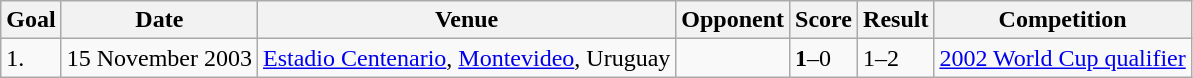<table class="wikitable collapsible collapsed">
<tr>
<th>Goal</th>
<th>Date</th>
<th>Venue</th>
<th>Opponent</th>
<th>Score</th>
<th>Result</th>
<th>Competition</th>
</tr>
<tr>
<td>1.</td>
<td>15 November 2003</td>
<td><a href='#'>Estadio Centenario</a>, <a href='#'>Montevideo</a>, Uruguay</td>
<td></td>
<td><strong>1</strong>–0</td>
<td>1–2</td>
<td><a href='#'>2002 World Cup qualifier</a></td>
</tr>
</table>
